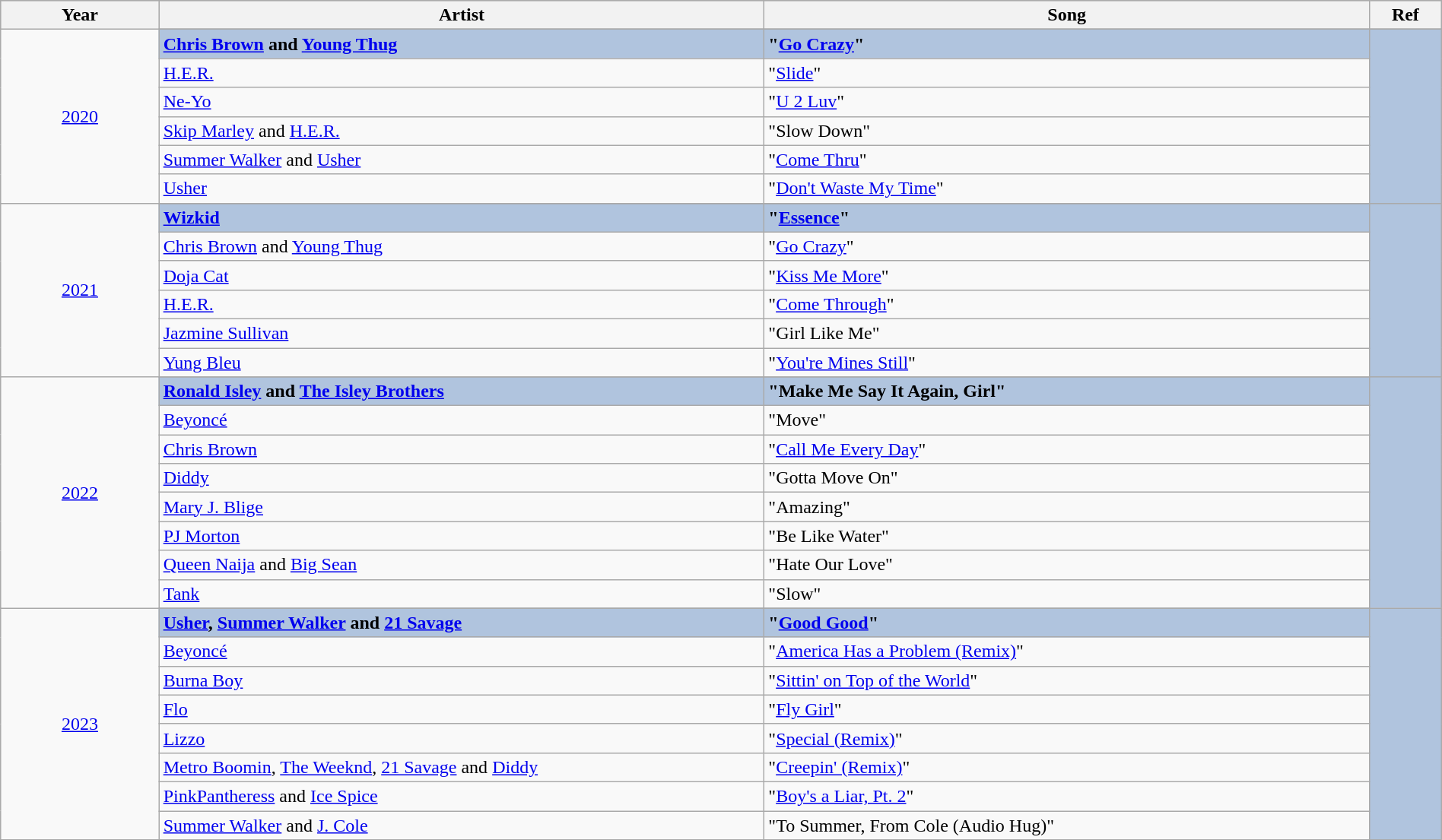<table class="wikitable" style="width:100%;">
<tr style="background:#bebebe;">
<th style="width:11%;">Year</th>
<th style="width:42%;">Artist</th>
<th style="width:42%;">Song</th>
<th style="width:5%;">Ref</th>
</tr>
<tr>
<td rowspan="7" align="center"><a href='#'>2020</a></td>
</tr>
<tr style="background:#B0C4DE">
<td><strong><a href='#'>Chris Brown</a> and <a href='#'>Young Thug</a></strong></td>
<td><strong>"<a href='#'>Go Crazy</a>"</strong></td>
<td rowspan="7" align="center"></td>
</tr>
<tr>
<td><a href='#'>H.E.R.</a> </td>
<td>"<a href='#'>Slide</a>"</td>
</tr>
<tr>
<td><a href='#'>Ne-Yo</a> </td>
<td>"<a href='#'>U 2 Luv</a>"</td>
</tr>
<tr>
<td><a href='#'>Skip Marley</a> and <a href='#'>H.E.R.</a></td>
<td>"Slow Down"</td>
</tr>
<tr>
<td><a href='#'>Summer Walker</a> and <a href='#'>Usher</a></td>
<td>"<a href='#'>Come Thru</a>"</td>
</tr>
<tr>
<td><a href='#'>Usher</a> </td>
<td>"<a href='#'>Don't Waste My Time</a>"</td>
</tr>
<tr>
<td rowspan="7" align="center"><a href='#'>2021</a></td>
</tr>
<tr style="background:#B0C4DE">
<td><strong><a href='#'>Wizkid</a> </strong></td>
<td><strong>"<a href='#'>Essence</a>"</strong></td>
<td rowspan="7" align="center"></td>
</tr>
<tr>
<td><a href='#'>Chris Brown</a> and <a href='#'>Young Thug</a> </td>
<td>"<a href='#'>Go Crazy</a>"</td>
</tr>
<tr>
<td><a href='#'>Doja Cat</a> </td>
<td>"<a href='#'>Kiss Me More</a>"</td>
</tr>
<tr>
<td><a href='#'>H.E.R.</a> </td>
<td>"<a href='#'>Come Through</a>"</td>
</tr>
<tr>
<td><a href='#'>Jazmine Sullivan</a> </td>
<td>"Girl Like Me"</td>
</tr>
<tr>
<td><a href='#'>Yung Bleu</a> </td>
<td>"<a href='#'>You're Mines Still</a>"</td>
</tr>
<tr>
<td rowspan="9" align="center"><a href='#'>2022</a></td>
</tr>
<tr style="background:#B0C4DE">
<td><strong><a href='#'>Ronald Isley</a> and <a href='#'>The Isley Brothers</a> </strong></td>
<td><strong>"Make Me Say It Again, Girl"</strong></td>
<td rowspan="9" align="center"></td>
</tr>
<tr>
<td><a href='#'>Beyoncé</a> </td>
<td>"Move"</td>
</tr>
<tr>
<td><a href='#'>Chris Brown</a> </td>
<td>"<a href='#'>Call Me Every Day</a>"</td>
</tr>
<tr>
<td><a href='#'>Diddy</a> </td>
<td>"Gotta Move On"</td>
</tr>
<tr>
<td><a href='#'>Mary J. Blige</a> </td>
<td>"Amazing"</td>
</tr>
<tr>
<td><a href='#'>PJ Morton</a> </td>
<td>"Be Like Water"</td>
</tr>
<tr>
<td><a href='#'>Queen Naija</a> and <a href='#'>Big Sean</a></td>
<td>"Hate Our Love"</td>
</tr>
<tr>
<td><a href='#'>Tank</a> </td>
<td>"Slow"</td>
</tr>
<tr>
<td rowspan="9" align="center"><a href='#'>2023</a></td>
</tr>
<tr style="background:#B0C4DE">
<td><strong><a href='#'>Usher</a>, <a href='#'>Summer Walker</a> and <a href='#'>21 Savage</a></strong></td>
<td><strong>"<a href='#'>Good Good</a>"</strong></td>
<td rowspan="9" align="center"></td>
</tr>
<tr>
<td><a href='#'>Beyoncé</a> </td>
<td>"<a href='#'>America Has a Problem (Remix)</a>"</td>
</tr>
<tr>
<td><a href='#'>Burna Boy</a> </td>
<td>"<a href='#'>Sittin' on Top of the World</a>"</td>
</tr>
<tr>
<td><a href='#'>Flo</a> </td>
<td>"<a href='#'>Fly Girl</a>"</td>
</tr>
<tr>
<td><a href='#'>Lizzo</a> </td>
<td>"<a href='#'>Special (Remix)</a>"</td>
</tr>
<tr>
<td><a href='#'>Metro Boomin</a>, <a href='#'>The Weeknd</a>, <a href='#'>21 Savage</a> and <a href='#'>Diddy</a></td>
<td>"<a href='#'>Creepin' (Remix)</a>"</td>
</tr>
<tr>
<td><a href='#'>PinkPantheress</a> and <a href='#'>Ice Spice</a></td>
<td>"<a href='#'>Boy's a Liar, Pt. 2</a>"</td>
</tr>
<tr>
<td><a href='#'>Summer Walker</a> and <a href='#'>J. Cole</a></td>
<td>"To Summer, From Cole (Audio Hug)"</td>
</tr>
</table>
